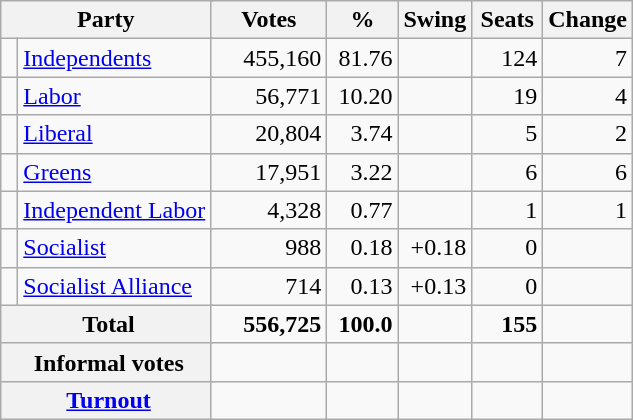<table class="wikitable" style="text-align:right; margin-bottom:0">
<tr>
<th style="width:10px;" colspan=3>Party</th>
<th style="width:70px;">Votes</th>
<th style="width:40px;">%</th>
<th style="width:40px;">Swing</th>
<th style="width:40px;">Seats</th>
<th style="width:40px;">Change</th>
</tr>
<tr>
<td> </td>
<td style="text-align:left;" colspan="2"><a href='#'>Independents</a></td>
<td>455,160</td>
<td>81.76</td>
<td></td>
<td>124</td>
<td> 7</td>
</tr>
<tr>
<td> </td>
<td style="text-align:left;" colspan="2"><a href='#'>Labor</a></td>
<td>56,771</td>
<td>10.20</td>
<td></td>
<td>19</td>
<td> 4</td>
</tr>
<tr>
<td> </td>
<td style="text-align:left;" colspan="2"><a href='#'>Liberal</a></td>
<td>20,804</td>
<td>3.74</td>
<td></td>
<td>5</td>
<td> 2</td>
</tr>
<tr>
<td> </td>
<td style="text-align:left;" colspan="2"><a href='#'>Greens</a></td>
<td>17,951</td>
<td>3.22</td>
<td></td>
<td>6</td>
<td> 6</td>
</tr>
<tr>
<td> </td>
<td style="text-align:left;" colspan="2"><a href='#'>Independent Labor</a></td>
<td>4,328</td>
<td>0.77</td>
<td></td>
<td>1</td>
<td> 1</td>
</tr>
<tr>
<td> </td>
<td style="text-align:left;" colspan="2"><a href='#'>Socialist</a></td>
<td>988</td>
<td>0.18</td>
<td>+0.18</td>
<td>0</td>
<td></td>
</tr>
<tr>
<td> </td>
<td style="text-align:left;" colspan="2"><a href='#'>Socialist Alliance</a></td>
<td>714</td>
<td>0.13</td>
<td>+0.13</td>
<td>0</td>
<td></td>
</tr>
<tr>
<th colspan="3"> Total</th>
<td><strong>556,725</strong></td>
<td><strong>100.0</strong></td>
<td></td>
<td><strong>155</strong></td>
<td></td>
</tr>
<tr>
<th colspan="3"> Informal votes</th>
<td></td>
<td></td>
<td></td>
<td></td>
<td></td>
</tr>
<tr>
<th colspan="3"> <a href='#'>Turnout</a></th>
<td></td>
<td></td>
<td></td>
<td></td>
<td></td>
</tr>
</table>
